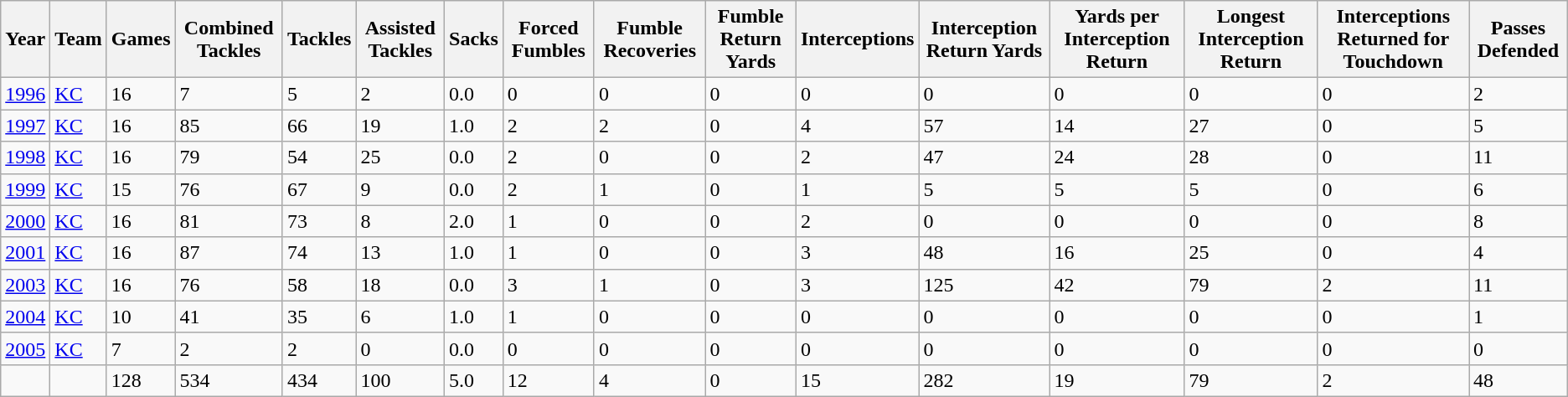<table class="wikitable">
<tr>
<th>Year</th>
<th>Team</th>
<th>Games</th>
<th>Combined Tackles</th>
<th>Tackles</th>
<th>Assisted Tackles</th>
<th>Sacks</th>
<th>Forced Fumbles</th>
<th>Fumble Recoveries</th>
<th>Fumble Return Yards</th>
<th>Interceptions</th>
<th>Interception Return Yards</th>
<th>Yards per Interception Return</th>
<th>Longest Interception Return</th>
<th>Interceptions Returned for Touchdown</th>
<th>Passes Defended</th>
</tr>
<tr>
<td><a href='#'>1996</a></td>
<td><a href='#'>KC</a></td>
<td>16</td>
<td>7</td>
<td>5</td>
<td>2</td>
<td>0.0</td>
<td>0</td>
<td>0</td>
<td>0</td>
<td>0</td>
<td>0</td>
<td>0</td>
<td>0</td>
<td>0</td>
<td>2</td>
</tr>
<tr>
<td><a href='#'>1997</a></td>
<td><a href='#'>KC</a></td>
<td>16</td>
<td>85</td>
<td>66</td>
<td>19</td>
<td>1.0</td>
<td>2</td>
<td>2</td>
<td>0</td>
<td>4</td>
<td>57</td>
<td>14</td>
<td>27</td>
<td>0</td>
<td>5</td>
</tr>
<tr>
<td><a href='#'>1998</a></td>
<td><a href='#'>KC</a></td>
<td>16</td>
<td>79</td>
<td>54</td>
<td>25</td>
<td>0.0</td>
<td>2</td>
<td>0</td>
<td>0</td>
<td>2</td>
<td>47</td>
<td>24</td>
<td>28</td>
<td>0</td>
<td>11</td>
</tr>
<tr>
<td><a href='#'>1999</a></td>
<td><a href='#'>KC</a></td>
<td>15</td>
<td>76</td>
<td>67</td>
<td>9</td>
<td>0.0</td>
<td>2</td>
<td>1</td>
<td>0</td>
<td>1</td>
<td>5</td>
<td>5</td>
<td>5</td>
<td>0</td>
<td>6</td>
</tr>
<tr>
<td><a href='#'>2000</a></td>
<td><a href='#'>KC</a></td>
<td>16</td>
<td>81</td>
<td>73</td>
<td>8</td>
<td>2.0</td>
<td>1</td>
<td>0</td>
<td>0</td>
<td>2</td>
<td>0</td>
<td>0</td>
<td>0</td>
<td>0</td>
<td>8</td>
</tr>
<tr>
<td><a href='#'>2001</a></td>
<td><a href='#'>KC</a></td>
<td>16</td>
<td>87</td>
<td>74</td>
<td>13</td>
<td>1.0</td>
<td>1</td>
<td>0</td>
<td>0</td>
<td>3</td>
<td>48</td>
<td>16</td>
<td>25</td>
<td>0</td>
<td>4</td>
</tr>
<tr>
<td><a href='#'>2003</a></td>
<td><a href='#'>KC</a></td>
<td>16</td>
<td>76</td>
<td>58</td>
<td>18</td>
<td>0.0</td>
<td>3</td>
<td>1</td>
<td>0</td>
<td>3</td>
<td>125</td>
<td>42</td>
<td>79</td>
<td>2</td>
<td>11</td>
</tr>
<tr>
<td><a href='#'>2004</a></td>
<td><a href='#'>KC</a></td>
<td>10</td>
<td>41</td>
<td>35</td>
<td>6</td>
<td>1.0</td>
<td>1</td>
<td>0</td>
<td>0</td>
<td>0</td>
<td>0</td>
<td>0</td>
<td>0</td>
<td>0</td>
<td>1</td>
</tr>
<tr>
<td><a href='#'>2005</a></td>
<td><a href='#'>KC</a></td>
<td>7</td>
<td>2</td>
<td>2</td>
<td>0</td>
<td>0.0</td>
<td>0</td>
<td>0</td>
<td>0</td>
<td>0</td>
<td>0</td>
<td>0</td>
<td>0</td>
<td>0</td>
<td>0</td>
</tr>
<tr>
<td></td>
<td></td>
<td>128</td>
<td>534</td>
<td>434</td>
<td>100</td>
<td>5.0</td>
<td>12</td>
<td>4</td>
<td>0</td>
<td>15</td>
<td>282</td>
<td>19</td>
<td>79</td>
<td>2</td>
<td>48</td>
</tr>
</table>
